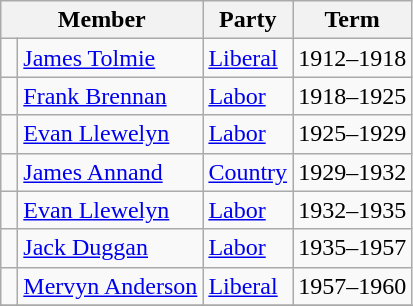<table class="wikitable">
<tr>
<th colspan="2">Member</th>
<th>Party</th>
<th>Term</th>
</tr>
<tr>
<td> </td>
<td><a href='#'>James Tolmie</a></td>
<td><a href='#'>Liberal</a></td>
<td>1912–1918</td>
</tr>
<tr>
<td> </td>
<td><a href='#'>Frank Brennan</a></td>
<td><a href='#'>Labor</a></td>
<td>1918–1925</td>
</tr>
<tr>
<td> </td>
<td><a href='#'>Evan Llewelyn</a></td>
<td><a href='#'>Labor</a></td>
<td>1925–1929</td>
</tr>
<tr>
<td> </td>
<td><a href='#'>James Annand</a></td>
<td><a href='#'>Country</a></td>
<td>1929–1932</td>
</tr>
<tr>
<td> </td>
<td><a href='#'>Evan Llewelyn</a></td>
<td><a href='#'>Labor</a></td>
<td>1932–1935</td>
</tr>
<tr>
<td> </td>
<td><a href='#'>Jack Duggan</a></td>
<td><a href='#'>Labor</a></td>
<td>1935–1957</td>
</tr>
<tr>
<td> </td>
<td><a href='#'>Mervyn Anderson</a></td>
<td><a href='#'>Liberal</a></td>
<td>1957–1960</td>
</tr>
<tr>
</tr>
</table>
